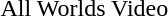<table>
<tr>
<td valign="top" width=45%><br>All Worlds Video</td>
<td valign="top" width=10><br><br></td>
<td valign="top" width=45%><br></td>
</tr>
</table>
